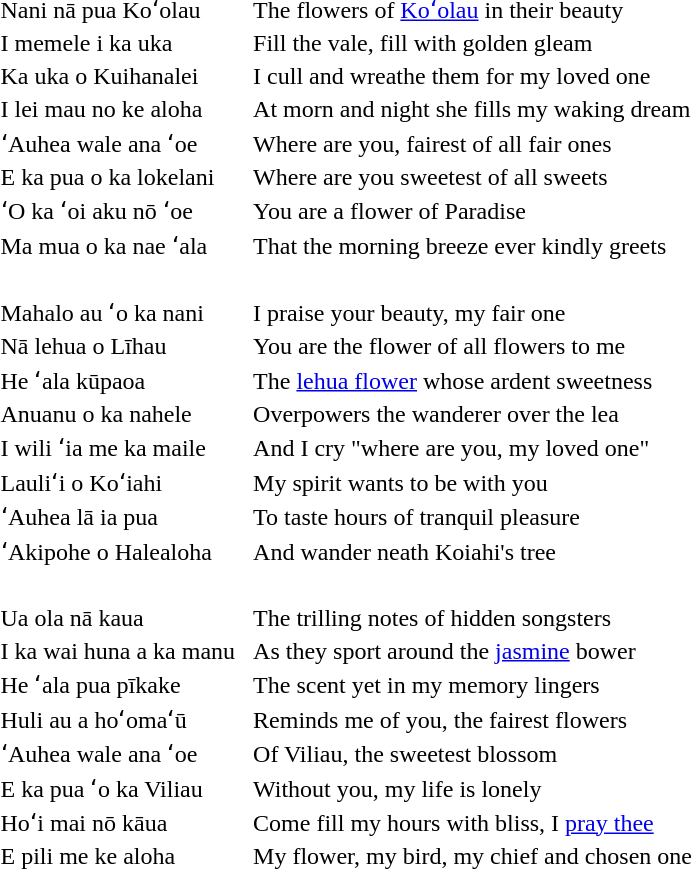<table>
<tr>
<td>Nani nā pua Koʻolau</td>
<td rowspan=99> </td>
<td>The flowers of <a href='#'>Koʻolau</a> in their beauty</td>
</tr>
<tr>
<td>I memele i ka uka</td>
<td>Fill the vale, fill with golden gleam</td>
</tr>
<tr>
<td>Ka uka o Kuihanalei</td>
<td>I cull and wreathe them for my loved one</td>
</tr>
<tr>
<td>I lei mau no ke aloha</td>
<td>At morn and night she fills my waking dream</td>
</tr>
<tr>
<td>ʻAuhea wale ana ʻoe</td>
<td>Where are you, fairest of all fair ones</td>
</tr>
<tr>
<td>E ka pua o ka lokelani</td>
<td>Where are you sweetest of all sweets</td>
</tr>
<tr>
<td>ʻO ka ʻoi aku nō ʻoe</td>
<td>You are a flower of Paradise</td>
</tr>
<tr>
<td>Ma mua o ka nae ʻala</td>
<td>That the morning breeze ever kindly greets</td>
</tr>
<tr>
<td> </td>
<td> </td>
</tr>
<tr>
<td>Mahalo au ʻo ka nani</td>
<td>I praise your beauty, my fair one</td>
</tr>
<tr>
<td>Nā lehua o Līhau</td>
<td>You are the flower of all flowers to me</td>
</tr>
<tr>
<td>He ʻala kūpaoa</td>
<td>The <a href='#'>lehua flower</a> whose ardent sweetness</td>
</tr>
<tr>
<td>Anuanu o ka nahele</td>
<td>Overpowers the wanderer over the lea</td>
</tr>
<tr>
<td>I wili ʻia me ka maile</td>
<td>And I cry "where are you, my loved one"</td>
</tr>
<tr>
<td>Lauliʻi o Koʻiahi</td>
<td>My spirit wants to be with you</td>
</tr>
<tr>
<td>ʻAuhea lā ia pua</td>
<td>To taste hours of tranquil pleasure</td>
</tr>
<tr>
<td>ʻAkipohe o Halealoha</td>
<td>And wander neath Koiahi's tree</td>
</tr>
<tr>
<td> </td>
<td> </td>
</tr>
<tr>
<td>Ua ola nā kaua</td>
<td>The trilling notes of hidden songsters</td>
</tr>
<tr>
<td>I ka wai huna a ka manu</td>
<td>As they sport around the <a href='#'>jasmine</a> bower</td>
</tr>
<tr>
<td>He ʻala pua pīkake</td>
<td>The scent yet in my memory lingers</td>
</tr>
<tr>
<td>Huli au a hoʻomaʻū</td>
<td>Reminds me of you, the fairest flowers</td>
</tr>
<tr>
<td>ʻAuhea wale ana ʻoe</td>
<td>Of Viliau, the sweetest blossom</td>
</tr>
<tr>
<td>E ka pua ʻo ka Viliau</td>
<td>Without you, my life is lonely</td>
</tr>
<tr>
<td>Hoʻi mai nō kāua</td>
<td>Come fill my hours with bliss, I <a href='#'>pray thee</a></td>
</tr>
<tr>
<td>E pili me ke aloha</td>
<td>My flower, my bird, my chief and chosen one</td>
</tr>
</table>
